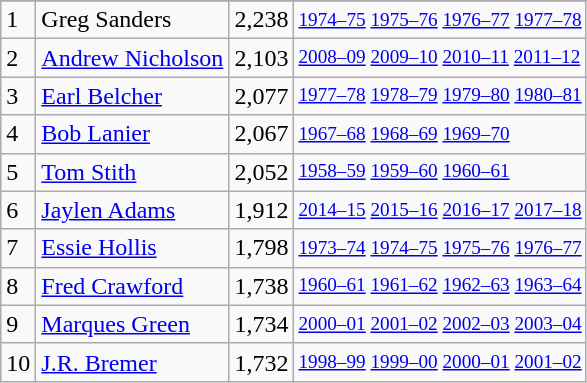<table class="wikitable">
<tr>
</tr>
<tr>
<td>1</td>
<td>Greg Sanders</td>
<td>2,238</td>
<td style="font-size:80%;"><a href='#'>1974–75</a> <a href='#'>1975–76</a> <a href='#'>1976–77</a> <a href='#'>1977–78</a></td>
</tr>
<tr>
<td>2</td>
<td><a href='#'>Andrew Nicholson</a></td>
<td>2,103</td>
<td style="font-size:80%;"><a href='#'>2008–09</a> <a href='#'>2009–10</a> <a href='#'>2010–11</a> <a href='#'>2011–12</a></td>
</tr>
<tr>
<td>3</td>
<td><a href='#'>Earl Belcher</a></td>
<td>2,077</td>
<td style="font-size:80%;"><a href='#'>1977–78</a> <a href='#'>1978–79</a> <a href='#'>1979–80</a> <a href='#'>1980–81</a></td>
</tr>
<tr>
<td>4</td>
<td><a href='#'>Bob Lanier</a></td>
<td>2,067</td>
<td style="font-size:80%;"><a href='#'>1967–68</a> <a href='#'>1968–69</a> <a href='#'>1969–70</a></td>
</tr>
<tr>
<td>5</td>
<td><a href='#'>Tom Stith</a></td>
<td>2,052</td>
<td style="font-size:80%;"><a href='#'>1958–59</a> <a href='#'>1959–60</a> <a href='#'>1960–61</a></td>
</tr>
<tr>
<td>6</td>
<td><a href='#'>Jaylen Adams</a></td>
<td>1,912</td>
<td style="font-size:80%;"><a href='#'>2014–15</a> <a href='#'>2015–16</a> <a href='#'>2016–17</a> <a href='#'>2017–18</a></td>
</tr>
<tr>
<td>7</td>
<td><a href='#'>Essie Hollis</a></td>
<td>1,798</td>
<td style="font-size:80%;"><a href='#'>1973–74</a> <a href='#'>1974–75</a> <a href='#'>1975–76</a> <a href='#'>1976–77</a></td>
</tr>
<tr>
<td>8</td>
<td><a href='#'>Fred Crawford</a></td>
<td>1,738</td>
<td style="font-size:80%;"><a href='#'>1960–61</a> <a href='#'>1961–62</a> <a href='#'>1962–63</a> <a href='#'>1963–64</a></td>
</tr>
<tr>
<td>9</td>
<td><a href='#'>Marques Green</a></td>
<td>1,734</td>
<td style="font-size:80%;"><a href='#'>2000–01</a> <a href='#'>2001–02</a> <a href='#'>2002–03</a> <a href='#'>2003–04</a></td>
</tr>
<tr>
<td>10</td>
<td><a href='#'>J.R. Bremer</a></td>
<td>1,732</td>
<td style="font-size:80%;"><a href='#'>1998–99</a> <a href='#'>1999–00</a> <a href='#'>2000–01</a> <a href='#'>2001–02</a></td>
</tr>
</table>
